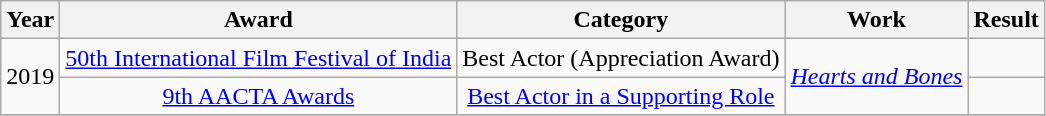<table class="wikitable sortable plainrowheaders" style="text-align:center;">
<tr>
<th>Year</th>
<th>Award</th>
<th>Category</th>
<th>Work</th>
<th>Result</th>
</tr>
<tr>
<td rowspan="2">2019</td>
<td><a href='#'>50th International Film Festival of India</a></td>
<td>Best Actor (Appreciation Award)</td>
<td rowspan="2"><em><a href='#'>Hearts and Bones</a></em></td>
<td></td>
</tr>
<tr>
<td><a href='#'>9th AACTA Awards</a></td>
<td><a href='#'>Best Actor in a Supporting Role</a></td>
<td></td>
</tr>
<tr>
</tr>
</table>
